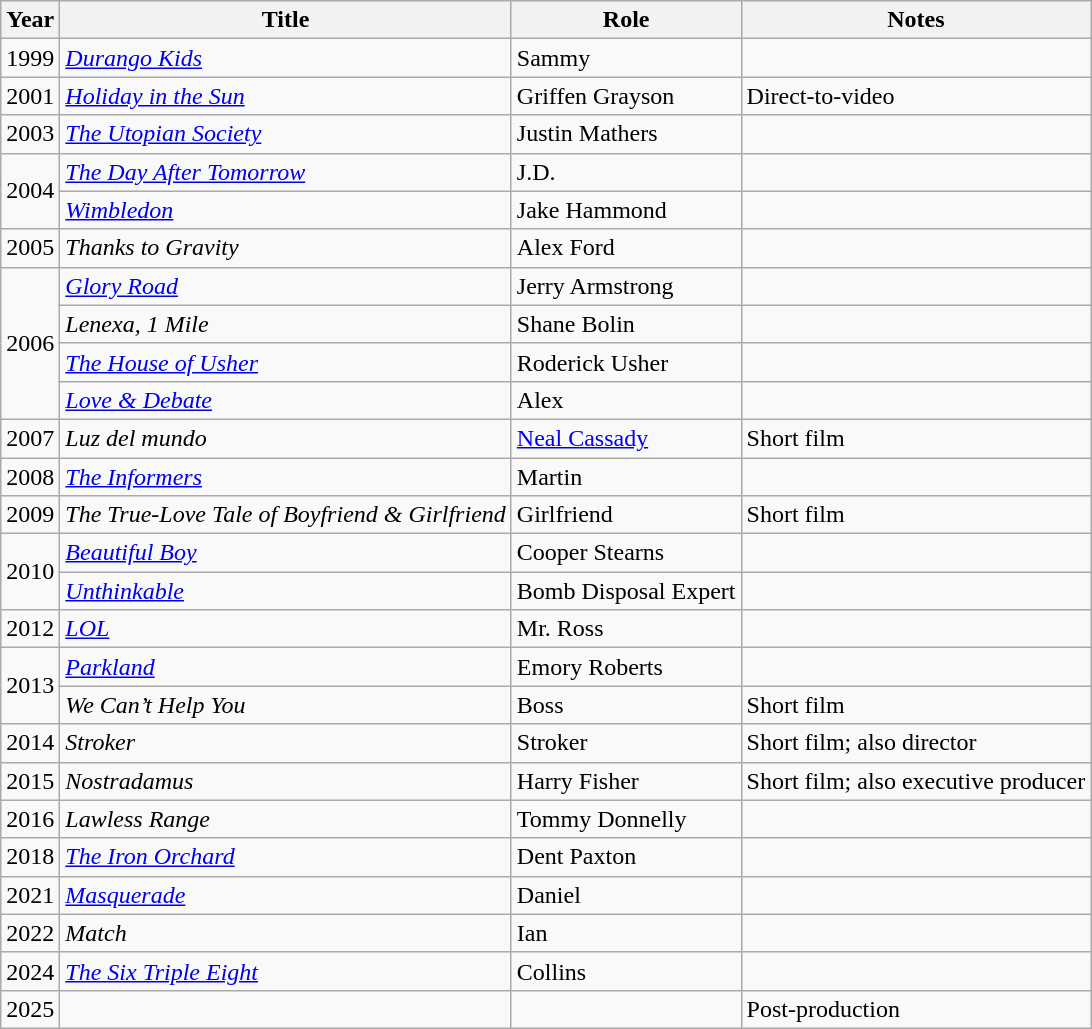<table class="wikitable">
<tr>
<th>Year</th>
<th>Title</th>
<th>Role</th>
<th>Notes</th>
</tr>
<tr>
<td>1999</td>
<td><em><a href='#'>Durango Kids</a></em></td>
<td>Sammy</td>
<td></td>
</tr>
<tr>
<td>2001</td>
<td><em><a href='#'>Holiday in the Sun</a></em></td>
<td>Griffen Grayson</td>
<td>Direct-to-video</td>
</tr>
<tr>
<td>2003</td>
<td><em><a href='#'>The Utopian Society</a></em></td>
<td>Justin Mathers</td>
<td></td>
</tr>
<tr>
<td rowspan="2">2004</td>
<td><em><a href='#'>The Day After Tomorrow</a></em></td>
<td>J.D.</td>
<td></td>
</tr>
<tr>
<td><em><a href='#'>Wimbledon</a></em></td>
<td>Jake Hammond</td>
<td></td>
</tr>
<tr>
<td>2005</td>
<td><em>Thanks to Gravity</em></td>
<td>Alex Ford</td>
<td></td>
</tr>
<tr>
<td rowspan="4">2006</td>
<td><em><a href='#'>Glory Road</a></em></td>
<td>Jerry Armstrong</td>
<td></td>
</tr>
<tr>
<td><em>Lenexa, 1 Mile</em></td>
<td>Shane Bolin</td>
<td></td>
</tr>
<tr>
<td><em><a href='#'>The House of Usher</a></em></td>
<td>Roderick Usher</td>
<td></td>
</tr>
<tr>
<td><em><a href='#'>Love & Debate</a></em></td>
<td>Alex</td>
<td></td>
</tr>
<tr>
<td>2007</td>
<td><em>Luz del mundo</em></td>
<td><a href='#'>Neal Cassady</a></td>
<td>Short film</td>
</tr>
<tr>
<td>2008</td>
<td><em><a href='#'>The Informers</a></em></td>
<td>Martin</td>
<td></td>
</tr>
<tr>
<td>2009</td>
<td><em>The True-Love Tale of Boyfriend & Girlfriend</em></td>
<td>Girlfriend</td>
<td>Short film</td>
</tr>
<tr>
<td rowspan="2">2010</td>
<td><em><a href='#'>Beautiful Boy</a></em></td>
<td>Cooper Stearns</td>
<td></td>
</tr>
<tr>
<td><em><a href='#'>Unthinkable</a></em></td>
<td>Bomb Disposal Expert</td>
<td></td>
</tr>
<tr>
<td>2012</td>
<td><em><a href='#'>LOL</a></em></td>
<td>Mr. Ross</td>
<td></td>
</tr>
<tr>
<td rowspan="2">2013</td>
<td><em><a href='#'>Parkland</a></em></td>
<td>Emory Roberts</td>
<td></td>
</tr>
<tr>
<td><em>We Can’t Help You</em></td>
<td>Boss</td>
<td>Short film</td>
</tr>
<tr>
<td>2014</td>
<td><em>Stroker</em></td>
<td>Stroker</td>
<td>Short film; also director</td>
</tr>
<tr>
<td>2015</td>
<td><em>Nostradamus</em></td>
<td>Harry Fisher</td>
<td>Short film; also executive producer</td>
</tr>
<tr>
<td>2016</td>
<td><em>Lawless Range</em></td>
<td>Tommy Donnelly</td>
<td></td>
</tr>
<tr>
<td>2018</td>
<td><em><a href='#'>The Iron Orchard</a> </em></td>
<td>Dent Paxton</td>
<td></td>
</tr>
<tr>
<td>2021</td>
<td><em><a href='#'>Masquerade</a></em></td>
<td>Daniel</td>
<td></td>
</tr>
<tr>
<td>2022</td>
<td><em>Match</em></td>
<td>Ian</td>
<td></td>
</tr>
<tr>
<td>2024</td>
<td><em><a href='#'>The Six Triple Eight</a></em></td>
<td>Collins</td>
<td></td>
</tr>
<tr>
<td>2025</td>
<td></td>
<td></td>
<td>Post-production</td>
</tr>
</table>
